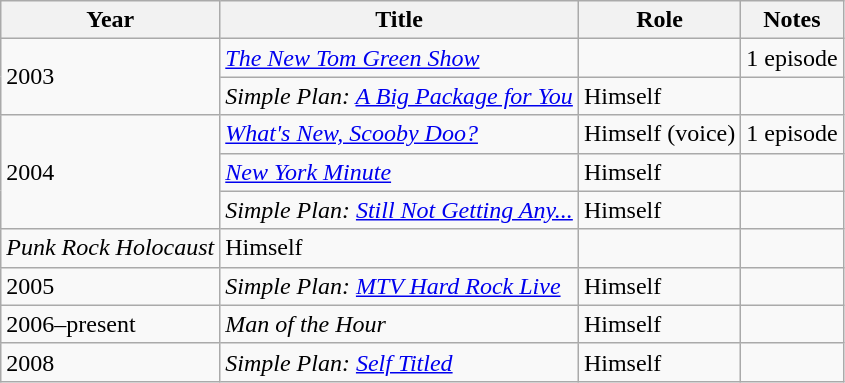<table class="wikitable">
<tr>
<th>Year</th>
<th>Title</th>
<th>Role</th>
<th>Notes</th>
</tr>
<tr>
<td rowspan="2">2003</td>
<td><em><a href='#'>The New Tom Green Show</a></em></td>
<td></td>
<td>1 episode</td>
</tr>
<tr>
<td><em>Simple Plan: <a href='#'>A Big Package for You</a></em></td>
<td>Himself</td>
<td></td>
</tr>
<tr>
<td rowspan="3">2004</td>
<td><em><a href='#'>What's New, Scooby Doo?</a></em></td>
<td>Himself (voice)</td>
<td>1 episode</td>
</tr>
<tr>
<td><em><a href='#'>New York Minute</a></em></td>
<td>Himself</td>
<td></td>
</tr>
<tr>
<td><em>Simple Plan: <a href='#'>Still Not Getting Any...</a></em></td>
<td>Himself</td>
<td></td>
</tr>
<tr>
<td><em>Punk Rock Holocaust</em></td>
<td>Himself</td>
<td></td>
</tr>
<tr>
<td>2005</td>
<td><em>Simple Plan: <a href='#'>MTV Hard Rock Live</a></em></td>
<td>Himself</td>
<td></td>
</tr>
<tr>
<td>2006–present</td>
<td><em>Man of the Hour</em></td>
<td>Himself</td>
<td></td>
</tr>
<tr>
<td>2008</td>
<td><em>Simple Plan: <a href='#'>Self Titled</a></em></td>
<td>Himself</td>
<td></td>
</tr>
</table>
